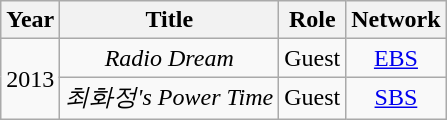<table class="wikitable" style="text-align:center">
<tr>
<th>Year</th>
<th>Title</th>
<th>Role</th>
<th>Network</th>
</tr>
<tr>
<td rowspan="2">2013</td>
<td><em>Radio Dream</em></td>
<td>Guest</td>
<td><a href='#'>EBS</a></td>
</tr>
<tr>
<td><em>최화정's Power Time</em></td>
<td>Guest</td>
<td><a href='#'>SBS</a></td>
</tr>
</table>
